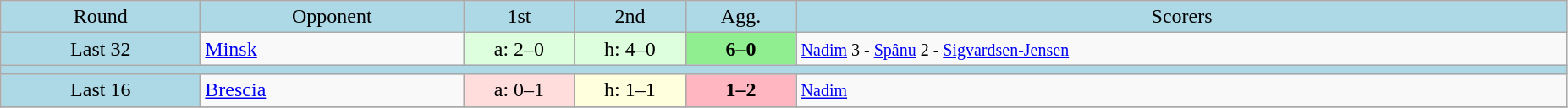<table class="wikitable" style="text-align:center">
<tr bgcolor=lightblue>
<td width=150px>Round</td>
<td width=200px>Opponent</td>
<td width=80px>1st</td>
<td width=80px>2nd</td>
<td width=80px>Agg.</td>
<td width=600px>Scorers</td>
</tr>
<tr>
<td bgcolor=lightblue>Last 32</td>
<td align=left> <a href='#'>Minsk</a></td>
<td bgcolor="#ddffdd">a: 2–0</td>
<td bgcolor="#ddffdd">h: 4–0</td>
<td bgcolor=lightgreen><strong>6–0</strong></td>
<td align=left><small><a href='#'>Nadim</a> 3 - <a href='#'>Spânu</a> 2 - <a href='#'>Sigvardsen-Jensen</a></small></td>
</tr>
<tr bgcolor=lightblue>
<td colspan=6></td>
</tr>
<tr>
<td bgcolor=lightblue>Last 16</td>
<td align=left> <a href='#'>Brescia</a></td>
<td bgcolor="#ffdddd">a: 0–1</td>
<td bgcolor="#ffffdd">h: 1–1</td>
<td bgcolor=lightpink><strong>1–2</strong></td>
<td align=left><small><a href='#'>Nadim</a></small></td>
</tr>
<tr>
</tr>
</table>
